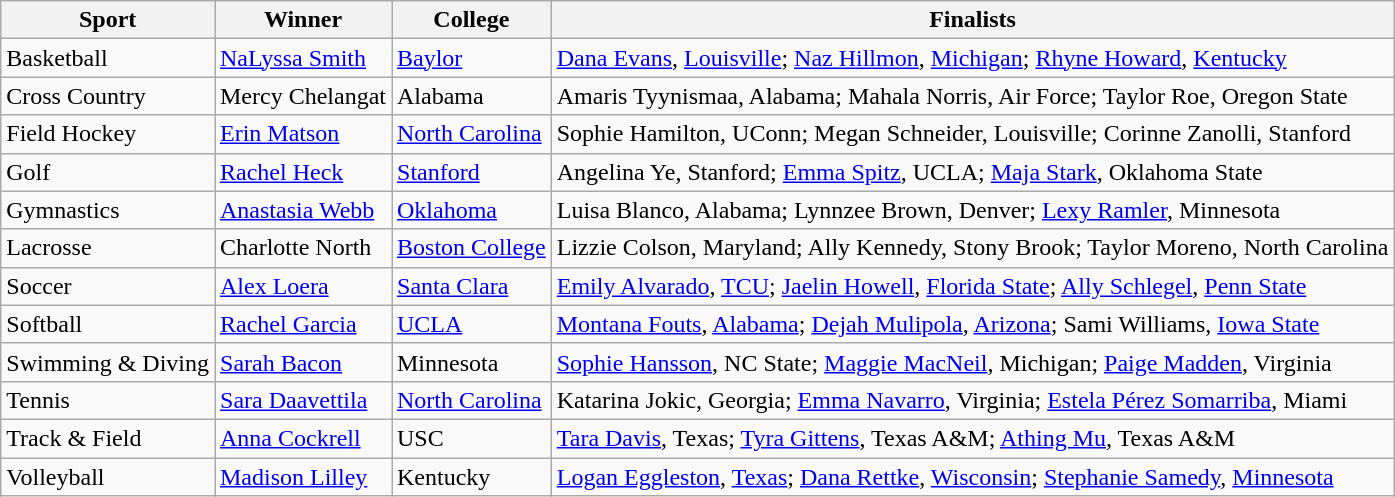<table class="wikitable">
<tr>
<th>Sport</th>
<th>Winner</th>
<th>College</th>
<th>Finalists</th>
</tr>
<tr>
<td>Basketball</td>
<td><a href='#'>NaLyssa Smith</a></td>
<td><a href='#'>Baylor</a></td>
<td><a href='#'>Dana Evans</a>, <a href='#'>Louisville</a>; <a href='#'>Naz Hillmon</a>, <a href='#'>Michigan</a>; <a href='#'>Rhyne Howard</a>, <a href='#'>Kentucky</a></td>
</tr>
<tr>
<td>Cross Country</td>
<td>Mercy Chelangat</td>
<td>Alabama</td>
<td>Amaris Tyynismaa, Alabama; Mahala Norris, Air Force; Taylor Roe, Oregon State</td>
</tr>
<tr>
<td>Field Hockey</td>
<td><a href='#'>Erin Matson</a></td>
<td><a href='#'>North Carolina</a></td>
<td>Sophie Hamilton, UConn; Megan Schneider, Louisville; Corinne Zanolli, Stanford</td>
</tr>
<tr>
<td>Golf</td>
<td><a href='#'>Rachel Heck</a></td>
<td><a href='#'>Stanford</a></td>
<td>Angelina Ye, Stanford; <a href='#'>Emma Spitz</a>, UCLA; <a href='#'>Maja Stark</a>, Oklahoma State</td>
</tr>
<tr>
<td>Gymnastics</td>
<td><a href='#'>Anastasia Webb</a></td>
<td><a href='#'>Oklahoma</a></td>
<td>Luisa Blanco, Alabama; Lynnzee Brown, Denver; <a href='#'>Lexy Ramler</a>, Minnesota</td>
</tr>
<tr>
<td>Lacrosse</td>
<td>Charlotte North</td>
<td><a href='#'>Boston College</a></td>
<td>Lizzie Colson, Maryland; Ally Kennedy, Stony Brook; Taylor Moreno, North Carolina</td>
</tr>
<tr>
<td>Soccer</td>
<td><a href='#'>Alex Loera</a></td>
<td><a href='#'>Santa Clara</a></td>
<td><a href='#'>Emily Alvarado</a>, <a href='#'>TCU</a>; <a href='#'>Jaelin Howell</a>, <a href='#'>Florida State</a>; <a href='#'>Ally Schlegel</a>, <a href='#'>Penn State</a></td>
</tr>
<tr>
<td>Softball</td>
<td><a href='#'>Rachel Garcia</a></td>
<td><a href='#'>UCLA</a></td>
<td><a href='#'>Montana Fouts</a>, <a href='#'>Alabama</a>; <a href='#'>Dejah Mulipola</a>, <a href='#'>Arizona</a>; Sami Williams, <a href='#'>Iowa State</a></td>
</tr>
<tr>
<td>Swimming & Diving</td>
<td><a href='#'>Sarah Bacon</a></td>
<td>Minnesota</td>
<td><a href='#'>Sophie Hansson</a>, NC State; <a href='#'>Maggie MacNeil</a>, Michigan; <a href='#'>Paige Madden</a>, Virginia</td>
</tr>
<tr>
<td>Tennis</td>
<td><a href='#'>Sara Daavettila</a></td>
<td><a href='#'>North Carolina</a></td>
<td>Katarina Jokic, Georgia; <a href='#'>Emma Navarro</a>, Virginia; <a href='#'>Estela Pérez Somarriba</a>, Miami</td>
</tr>
<tr>
<td>Track & Field</td>
<td><a href='#'>Anna Cockrell</a></td>
<td>USC</td>
<td><a href='#'>Tara Davis</a>, Texas; <a href='#'>Tyra Gittens</a>, Texas A&M; <a href='#'>Athing Mu</a>, Texas A&M</td>
</tr>
<tr>
<td>Volleyball</td>
<td><a href='#'>Madison Lilley</a></td>
<td>Kentucky</td>
<td><a href='#'>Logan Eggleston</a>, <a href='#'>Texas</a>; <a href='#'>Dana Rettke</a>, <a href='#'>Wisconsin</a>; <a href='#'>Stephanie Samedy</a>, <a href='#'>Minnesota</a></td>
</tr>
</table>
